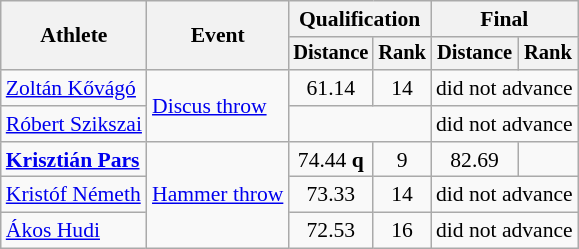<table class="wikitable" style="font-size:90%">
<tr>
<th rowspan=2>Athlete</th>
<th rowspan=2>Event</th>
<th colspan=2>Qualification</th>
<th colspan=2>Final</th>
</tr>
<tr style="font-size:95%">
<th>Distance</th>
<th>Rank</th>
<th>Distance</th>
<th>Rank</th>
</tr>
<tr align=center>
<td align=left><a href='#'>Zoltán Kővágó</a></td>
<td style="text-align:left;" rowspan=2><a href='#'>Discus throw</a></td>
<td>61.14</td>
<td>14</td>
<td colspan=2>did not advance</td>
</tr>
<tr align=center>
<td align=left><a href='#'>Róbert Szikszai</a></td>
<td colspan=2></td>
<td colspan=2>did not advance</td>
</tr>
<tr align=center>
<td align=left><strong><a href='#'>Krisztián Pars</a></strong></td>
<td style="text-align:left;" rowspan=3><a href='#'>Hammer throw</a></td>
<td>74.44 <strong>q</strong></td>
<td>9</td>
<td>82.69 <strong></strong></td>
<td></td>
</tr>
<tr align=center>
<td align=left><a href='#'>Kristóf Németh</a></td>
<td>73.33</td>
<td>14</td>
<td colspan=2>did not advance</td>
</tr>
<tr align=center>
<td align=left><a href='#'>Ákos Hudi</a></td>
<td>72.53</td>
<td>16</td>
<td colspan=2>did not advance</td>
</tr>
</table>
